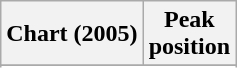<table class="wikitable sortable plainrowheaders" style="text-align:center">
<tr>
<th scope="col">Chart (2005)</th>
<th scope="col">Peak<br>position</th>
</tr>
<tr>
</tr>
<tr>
</tr>
<tr>
</tr>
</table>
